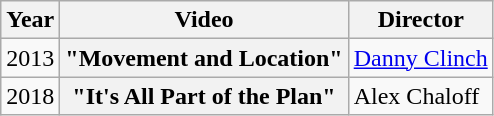<table class="wikitable plainrowheaders">
<tr>
<th>Year</th>
<th>Video</th>
<th>Director</th>
</tr>
<tr>
<td>2013</td>
<th scope="row">"Movement and Location"</th>
<td><a href='#'>Danny Clinch</a></td>
</tr>
<tr>
<td>2018</td>
<th scope="row">"It's All Part of the Plan"</th>
<td>Alex Chaloff</td>
</tr>
</table>
